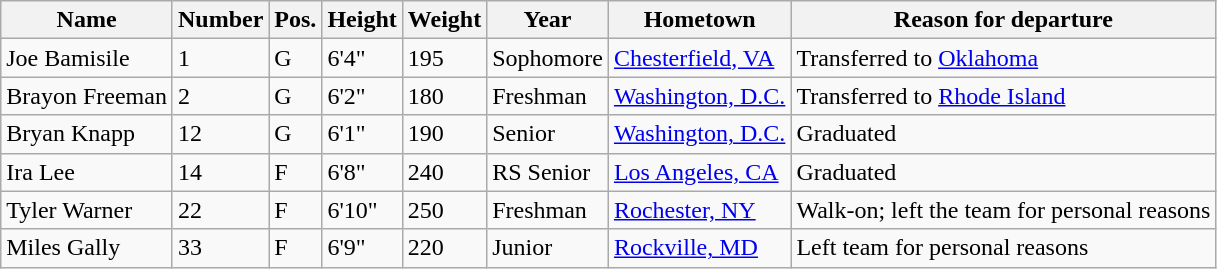<table class="wikitable sortable" border="1">
<tr>
<th>Name</th>
<th>Number</th>
<th>Pos.</th>
<th>Height</th>
<th>Weight</th>
<th>Year</th>
<th>Hometown</th>
<th class="unsortable">Reason for departure</th>
</tr>
<tr>
<td>Joe Bamisile</td>
<td>1</td>
<td>G</td>
<td>6'4"</td>
<td>195</td>
<td>Sophomore</td>
<td><a href='#'>Chesterfield, VA</a></td>
<td>Transferred to <a href='#'>Oklahoma</a></td>
</tr>
<tr>
<td>Brayon Freeman</td>
<td>2</td>
<td>G</td>
<td>6'2"</td>
<td>180</td>
<td>Freshman</td>
<td><a href='#'>Washington, D.C.</a></td>
<td>Transferred to <a href='#'>Rhode Island</a></td>
</tr>
<tr>
<td>Bryan Knapp</td>
<td>12</td>
<td>G</td>
<td>6'1"</td>
<td>190</td>
<td>Senior</td>
<td><a href='#'>Washington, D.C.</a></td>
<td>Graduated</td>
</tr>
<tr>
<td>Ira Lee</td>
<td>14</td>
<td>F</td>
<td>6'8"</td>
<td>240</td>
<td>RS Senior</td>
<td><a href='#'>Los Angeles, CA</a></td>
<td>Graduated</td>
</tr>
<tr>
<td>Tyler Warner</td>
<td>22</td>
<td>F</td>
<td>6'10"</td>
<td>250</td>
<td>Freshman</td>
<td><a href='#'>Rochester, NY</a></td>
<td>Walk-on; left the team for personal reasons</td>
</tr>
<tr>
<td>Miles Gally</td>
<td>33</td>
<td>F</td>
<td>6'9"</td>
<td>220</td>
<td>Junior</td>
<td><a href='#'>Rockville, MD</a></td>
<td>Left team for personal reasons</td>
</tr>
</table>
